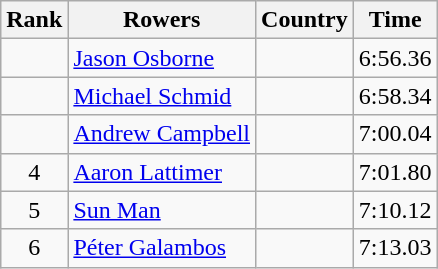<table class="wikitable" style="text-align:center">
<tr>
<th>Rank</th>
<th>Rowers</th>
<th>Country</th>
<th>Time</th>
</tr>
<tr>
<td></td>
<td align="left"><a href='#'>Jason Osborne</a></td>
<td align="left"></td>
<td>6:56.36</td>
</tr>
<tr>
<td></td>
<td align="left"><a href='#'>Michael Schmid</a></td>
<td align="left"></td>
<td>6:58.34</td>
</tr>
<tr>
<td></td>
<td align="left"><a href='#'>Andrew Campbell</a></td>
<td align="left"></td>
<td>7:00.04</td>
</tr>
<tr>
<td>4</td>
<td align="left"><a href='#'>Aaron Lattimer</a></td>
<td align="left"></td>
<td>7:01.80</td>
</tr>
<tr>
<td>5</td>
<td align="left"><a href='#'>Sun Man</a></td>
<td align="left"></td>
<td>7:10.12</td>
</tr>
<tr>
<td>6</td>
<td align="left"><a href='#'>Péter Galambos</a></td>
<td align="left"></td>
<td>7:13.03</td>
</tr>
</table>
